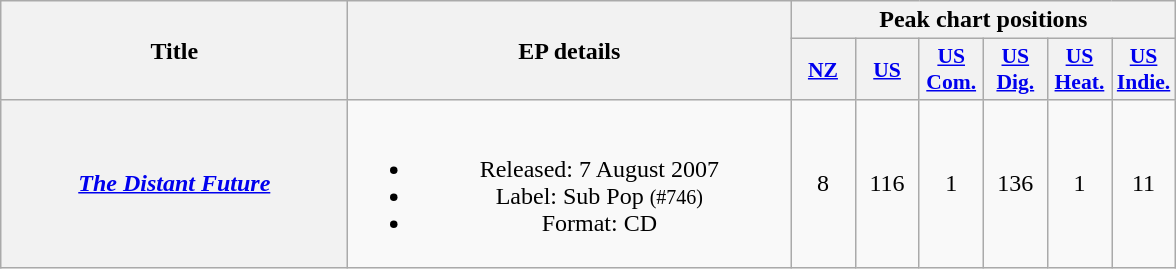<table class="wikitable plainrowheaders" style="text-align:center;">
<tr>
<th scope="col" rowspan="2" style="width:14em;">Title</th>
<th scope="col" rowspan="2" style="width:18em;">EP details</th>
<th scope="col" colspan="6">Peak chart positions</th>
</tr>
<tr>
<th scope="col" style="width:2.5em;font-size:90%;"><a href='#'>NZ</a><br></th>
<th scope="col" style="width:2.5em;font-size:90%;"><a href='#'>US</a><br></th>
<th scope="col" style="width:2.5em;font-size:90%;"><a href='#'>US<br>Com.</a><br></th>
<th scope="col" style="width:2.5em;font-size:90%;"><a href='#'>US<br>Dig.</a><br></th>
<th scope="col" style="width:2.5em;font-size:90%;"><a href='#'>US<br>Heat.</a><br></th>
<th scope="col" style="width:2.5em;font-size:90%;"><a href='#'>US<br>Indie.</a><br></th>
</tr>
<tr>
<th scope="row"><em><a href='#'>The Distant Future</a></em></th>
<td><br><ul><li>Released: 7 August 2007</li><li>Label: Sub Pop <small>(#746)</small></li><li>Format: CD</li></ul></td>
<td>8</td>
<td>116</td>
<td>1</td>
<td>136</td>
<td>1</td>
<td>11</td>
</tr>
</table>
